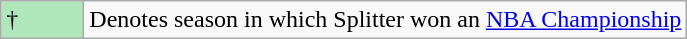<table class="wikitable">
<tr>
<td style="background:#afe6ba; width:3em;">†</td>
<td>Denotes season in which Splitter won an <a href='#'>NBA Championship</a></td>
</tr>
</table>
